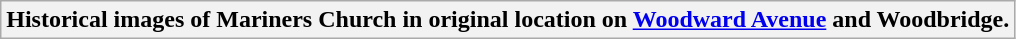<table class="wikitable unsortable">
<tr>
<th style="background:light gray; color:black">Historical images of Mariners Church in original location on <a href='#'>Woodward Avenue</a> and Woodbridge.<br></th>
</tr>
</table>
